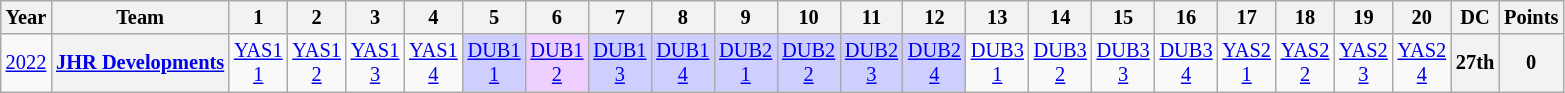<table class="wikitable" style="text-align:center; font-size:85%">
<tr>
<th>Year</th>
<th>Team</th>
<th>1</th>
<th>2</th>
<th>3</th>
<th>4</th>
<th>5</th>
<th>6</th>
<th>7</th>
<th>8</th>
<th>9</th>
<th>10</th>
<th>11</th>
<th>12</th>
<th>13</th>
<th>14</th>
<th>15</th>
<th>16</th>
<th>17</th>
<th>18</th>
<th>19</th>
<th>20</th>
<th>DC</th>
<th>Points</th>
</tr>
<tr>
<td><a href='#'>2022</a></td>
<th nowrap><a href='#'>JHR Developments</a></th>
<td style="background:#;"><a href='#'>YAS1<br>1</a></td>
<td style="background:#;"><a href='#'>YAS1<br>2</a></td>
<td style="background:#;"><a href='#'>YAS1<br>3</a></td>
<td style="background:#;"><a href='#'>YAS1<br>4</a></td>
<td style="background:#CFCFFF;"><a href='#'>DUB1<br>1</a><br></td>
<td style="background:#EFCFFF;"><a href='#'>DUB1<br>2</a><br></td>
<td style="background:#CFCFFF;"><a href='#'>DUB1<br>3</a><br></td>
<td style="background:#CFCFFF;"><a href='#'>DUB1<br>4</a><br></td>
<td style="background:#CFCFFF;"><a href='#'>DUB2<br>1</a><br></td>
<td style="background:#CFCFFF;"><a href='#'>DUB2<br>2</a><br></td>
<td style="background:#CFCFFF;"><a href='#'>DUB2<br>3</a><br></td>
<td style="background:#CFCFFF;"><a href='#'>DUB2<br>4</a><br></td>
<td style="background:#;"><a href='#'>DUB3<br>1</a></td>
<td style="background:#;"><a href='#'>DUB3<br>2</a></td>
<td style="background:#;"><a href='#'>DUB3<br>3</a></td>
<td style="background:#;"><a href='#'>DUB3<br>4</a></td>
<td style="background:#;"><a href='#'>YAS2<br>1</a></td>
<td style="background:#;"><a href='#'>YAS2<br>2</a></td>
<td style="background:#;"><a href='#'>YAS2<br>3</a></td>
<td style="background:#;"><a href='#'>YAS2<br>4</a></td>
<th>27th</th>
<th>0</th>
</tr>
</table>
